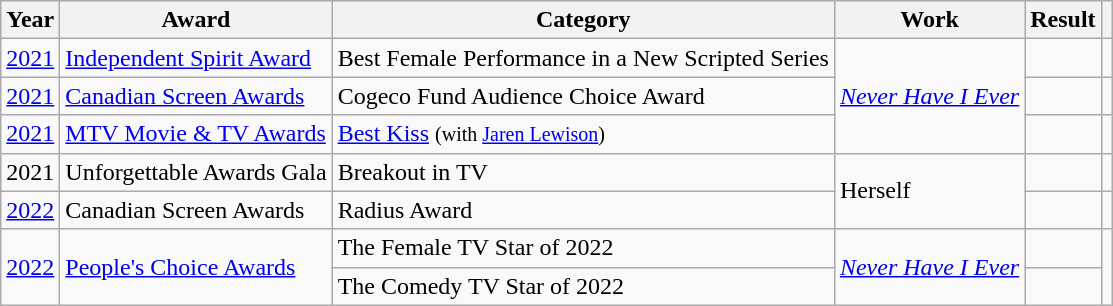<table class="wikitable sortable plainrowheaders">
<tr>
<th>Year</th>
<th>Award</th>
<th>Category</th>
<th>Work</th>
<th>Result</th>
<th class="unsortable"></th>
</tr>
<tr>
<td><a href='#'>2021</a></td>
<td><a href='#'>Independent Spirit Award</a></td>
<td>Best Female Performance in a New Scripted Series</td>
<td rowspan="3"><em><a href='#'>Never Have I Ever</a></em></td>
<td></td>
<td style="text-align:center;"></td>
</tr>
<tr>
<td><a href='#'>2021</a></td>
<td><a href='#'>Canadian Screen Awards</a></td>
<td>Cogeco Fund Audience Choice Award</td>
<td></td>
<td style="text-align:center;"></td>
</tr>
<tr>
<td><a href='#'>2021</a></td>
<td><a href='#'>MTV Movie & TV Awards</a></td>
<td><a href='#'>Best Kiss</a> <small>(with <a href='#'>Jaren Lewison</a>)</small></td>
<td></td>
<td style="text-align:center;"></td>
</tr>
<tr>
<td>2021</td>
<td>Unforgettable Awards Gala</td>
<td>Breakout in TV</td>
<td rowspan="2">Herself</td>
<td></td>
<td style="text-align:center;"></td>
</tr>
<tr>
<td><a href='#'>2022</a></td>
<td>Canadian Screen Awards</td>
<td>Radius Award</td>
<td></td>
<td style="text-align:center;"></td>
</tr>
<tr>
<td rowspan="2"><a href='#'>2022</a></td>
<td rowspan="2"><a href='#'>People's Choice Awards</a></td>
<td>The Female TV Star of 2022</td>
<td rowspan="2"><em><a href='#'>Never Have I Ever</a></em></td>
<td></td>
<td rowspan="2" style="text-align:center;"></td>
</tr>
<tr>
<td>The Comedy TV Star of 2022</td>
<td></td>
</tr>
</table>
